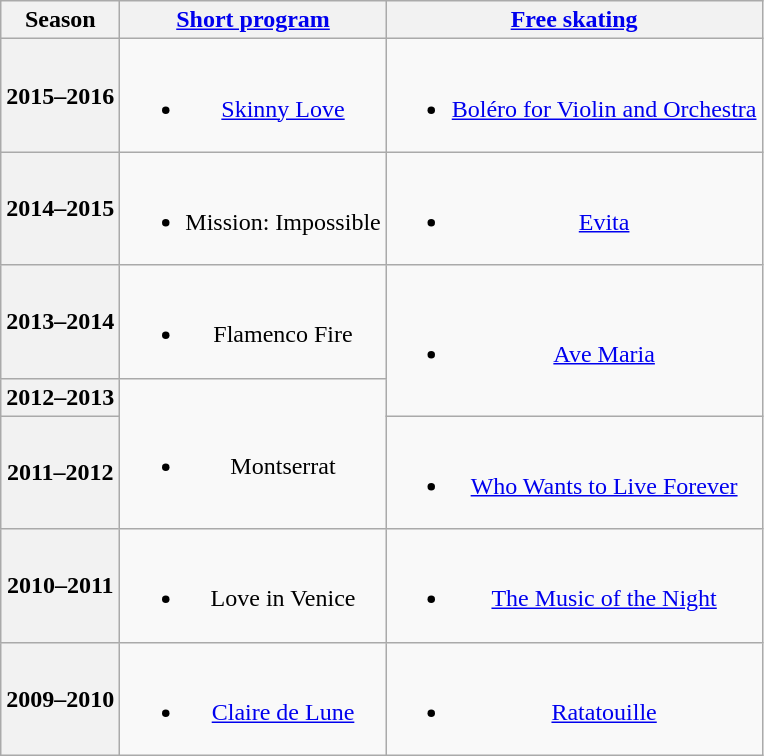<table class="wikitable" style="text-align:center">
<tr>
<th>Season</th>
<th><a href='#'>Short program</a></th>
<th><a href='#'>Free skating</a></th>
</tr>
<tr>
<th>2015–2016 <br></th>
<td><br><ul><li><a href='#'>Skinny Love</a> <br></li></ul></td>
<td><br><ul><li><a href='#'>Boléro for Violin and Orchestra</a> <br></li></ul></td>
</tr>
<tr>
<th>2014–2015 <br> </th>
<td><br><ul><li>Mission: Impossible <br></li></ul></td>
<td><br><ul><li><a href='#'>Evita</a> <br></li></ul></td>
</tr>
<tr>
<th>2013–2014 <br> </th>
<td><br><ul><li>Flamenco Fire <br></li></ul></td>
<td rowspan=2><br><ul><li><a href='#'>Ave Maria</a> <br></li></ul></td>
</tr>
<tr>
<th>2012–2013 <br> </th>
<td rowspan=2><br><ul><li>Montserrat <br></li></ul></td>
</tr>
<tr>
<th>2011–2012 <br> </th>
<td><br><ul><li><a href='#'>Who Wants to Live Forever</a> <br></li></ul></td>
</tr>
<tr>
<th>2010–2011 <br> </th>
<td><br><ul><li>Love in Venice <br></li></ul></td>
<td><br><ul><li><a href='#'>The Music of the Night</a> <br></li></ul></td>
</tr>
<tr>
<th>2009–2010 <br> </th>
<td><br><ul><li><a href='#'>Claire de Lune</a> <br></li></ul></td>
<td><br><ul><li><a href='#'>Ratatouille</a> <br></li></ul></td>
</tr>
</table>
